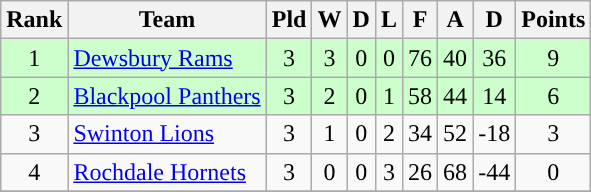<table class="wikitable" style="text-align: center;">
<tr>
<th>Rank</th>
<th>Team</th>
<th>Pld</th>
<th>W</th>
<th>D</th>
<th>L</th>
<th>F</th>
<th>A</th>
<th>D</th>
<th>Points</th>
</tr>
<tr bgcolor="#ccffcc">
<td rowspan="1">1</td>
<td align="left"><a href='#'>Dewsbury Rams</a></td>
<td rowspan="1!">3</td>
<td rowspan="1">3</td>
<td rowspan="1">0</td>
<td rowspan="1">0</td>
<td rowspan="1">76</td>
<td rowspan="1">40</td>
<td rowspan="1">36</td>
<td rowspan="1!">9</td>
</tr>
<tr bgcolor="#ccffcc">
<td rowspan="1">2</td>
<td align="left"><a href='#'>Blackpool Panthers</a></td>
<td rowspan="1">3</td>
<td rowspan="1">2</td>
<td rowspan="1">0</td>
<td rowspan="1">1</td>
<td rowspan="1">58</td>
<td rowspan="1">44</td>
<td rowspan="1">14</td>
<td rowspan="1!">6</td>
</tr>
<tr>
<td rowspan="1">3</td>
<td align="left"><a href='#'>Swinton Lions</a></td>
<td rowspan="1">3</td>
<td rowspan="1">1</td>
<td rowspan="1">0</td>
<td rowspan="1">2</td>
<td rowspan="1">34</td>
<td rowspan="1">52</td>
<td rowspan="1">-18</td>
<td rowspan="1!">3</td>
</tr>
<tr>
<td rowspan="1">4</td>
<td align="left"><a href='#'>Rochdale Hornets</a></td>
<td rowspan="1">3</td>
<td rowspan="1">0</td>
<td rowspan="1">0</td>
<td rowspan="1">3</td>
<td rowspan="1">26</td>
<td rowspan="1">68</td>
<td rowspan="1">-44</td>
<td rowspan="1!">0</td>
</tr>
<tr>
</tr>
</table>
